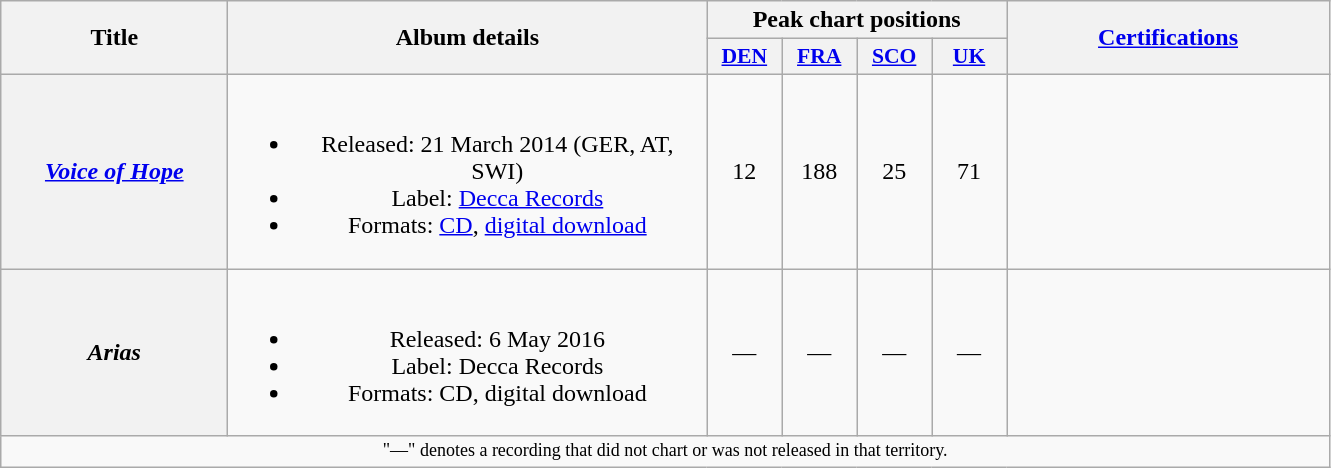<table class="wikitable plainrowheaders" style="text-align:center;">
<tr>
<th scope="col" rowspan="2" style="width:9em;">Title</th>
<th scope="col" rowspan="2" style="width:19.5em;">Album details</th>
<th scope="col" colspan="4">Peak chart positions</th>
<th scope="col" rowspan="2" style="width:13em;"><a href='#'>Certifications</a></th>
</tr>
<tr>
<th scope="col" style="width:3em;font-size:90%;"><a href='#'>DEN</a><br></th>
<th scope="col" style="width:3em;font-size:90%;"><a href='#'>FRA</a><br></th>
<th scope="col" style="width:3em;font-size:90%;"><a href='#'>SCO</a><br></th>
<th scope="col" style="width:3em;font-size:90%;"><a href='#'>UK</a><br></th>
</tr>
<tr>
<th scope="row"><em><a href='#'>Voice of Hope</a></em></th>
<td><br><ul><li>Released: 21 March 2014 <span>(GER, AT, SWI)</span></li><li>Label: <a href='#'>Decca Records</a></li><li>Formats: <a href='#'>CD</a>, <a href='#'>digital download</a></li></ul></td>
<td>12</td>
<td>188</td>
<td>25</td>
<td>71</td>
<td></td>
</tr>
<tr>
<th scope="row"><em>Arias</em></th>
<td><br><ul><li>Released: 6 May 2016</li><li>Label: Decca Records</li><li>Formats: CD, digital download</li></ul></td>
<td>—</td>
<td>—</td>
<td>—</td>
<td>—</td>
</tr>
<tr>
<td colspan="15" style="font-size:75%">"—" denotes a recording that did not chart or was not released in that territory.</td>
</tr>
</table>
